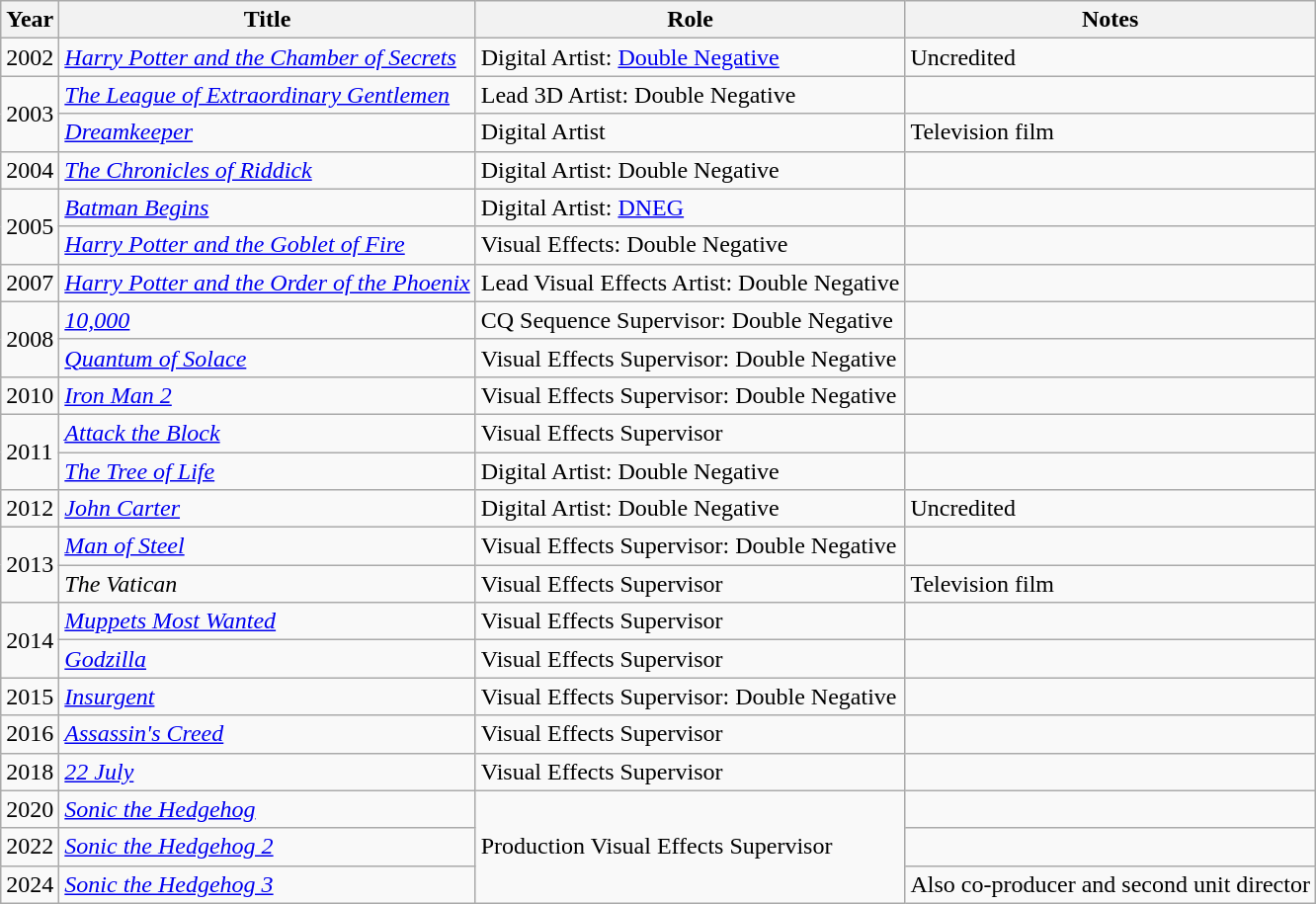<table class="wikitable">
<tr>
<th>Year</th>
<th>Title</th>
<th>Role</th>
<th>Notes</th>
</tr>
<tr>
<td>2002</td>
<td><em><a href='#'>Harry Potter and the Chamber of Secrets</a></em></td>
<td>Digital Artist: <a href='#'>Double Negative</a></td>
<td>Uncredited</td>
</tr>
<tr>
<td rowspan=2>2003</td>
<td><em><a href='#'>The League of Extraordinary Gentlemen</a></em></td>
<td>Lead 3D Artist: Double Negative</td>
<td></td>
</tr>
<tr>
<td><em><a href='#'>Dreamkeeper</a></em></td>
<td>Digital Artist</td>
<td>Television film</td>
</tr>
<tr>
<td>2004</td>
<td><em><a href='#'>The Chronicles of Riddick</a></em></td>
<td>Digital Artist: Double Negative</td>
<td></td>
</tr>
<tr>
<td rowspan=2>2005</td>
<td><em><a href='#'>Batman Begins</a></em></td>
<td>Digital Artist: <a href='#'>DNEG</a></td>
<td></td>
</tr>
<tr>
<td><em><a href='#'>Harry Potter and the Goblet of Fire</a></em></td>
<td>Visual Effects: Double Negative</td>
<td></td>
</tr>
<tr>
<td>2007</td>
<td><em><a href='#'>Harry Potter and the Order of the Phoenix</a></em></td>
<td>Lead Visual Effects Artist: Double Negative</td>
<td></td>
</tr>
<tr>
<td rowspan=2>2008</td>
<td><em><a href='#'>10,000</a></em></td>
<td>CQ Sequence Supervisor: Double Negative</td>
<td></td>
</tr>
<tr>
<td><em><a href='#'>Quantum of Solace</a></em></td>
<td>Visual Effects Supervisor: Double Negative</td>
<td></td>
</tr>
<tr>
<td>2010</td>
<td><em><a href='#'>Iron Man 2</a></em></td>
<td>Visual Effects Supervisor: Double Negative</td>
<td></td>
</tr>
<tr>
<td rowspan=2>2011</td>
<td><em><a href='#'>Attack the Block</a></em></td>
<td>Visual Effects Supervisor</td>
<td></td>
</tr>
<tr>
<td><em><a href='#'>The Tree of Life</a></em></td>
<td>Digital Artist: Double Negative</td>
<td></td>
</tr>
<tr>
<td>2012</td>
<td><em><a href='#'>John Carter</a></em></td>
<td>Digital Artist: Double Negative</td>
<td>Uncredited</td>
</tr>
<tr>
<td rowspan=2>2013</td>
<td><em><a href='#'>Man of Steel</a></em></td>
<td>Visual Effects Supervisor: Double Negative</td>
<td></td>
</tr>
<tr>
<td><em>The Vatican</em></td>
<td>Visual Effects Supervisor</td>
<td>Television film</td>
</tr>
<tr>
<td rowspan=2>2014</td>
<td><em><a href='#'>Muppets Most Wanted</a></em></td>
<td>Visual Effects Supervisor</td>
<td></td>
</tr>
<tr>
<td><em><a href='#'>Godzilla</a></em></td>
<td>Visual Effects Supervisor</td>
<td></td>
</tr>
<tr>
<td>2015</td>
<td><em><a href='#'>Insurgent</a></em></td>
<td>Visual Effects Supervisor: Double Negative</td>
<td></td>
</tr>
<tr>
<td>2016</td>
<td><em><a href='#'> Assassin's Creed</a></em></td>
<td>Visual Effects Supervisor</td>
<td></td>
</tr>
<tr>
<td>2018</td>
<td><em><a href='#'> 22 July</a></em></td>
<td>Visual Effects Supervisor</td>
<td></td>
</tr>
<tr>
<td>2020</td>
<td><em><a href='#'>Sonic the Hedgehog</a></em></td>
<td rowspan="3">Production Visual Effects Supervisor</td>
<td></td>
</tr>
<tr>
<td>2022</td>
<td><em><a href='#'>Sonic the Hedgehog 2</a></em></td>
<td></td>
</tr>
<tr>
<td>2024</td>
<td><em><a href='#'>Sonic the Hedgehog 3</a></em></td>
<td>Also co-producer and second unit director</td>
</tr>
</table>
